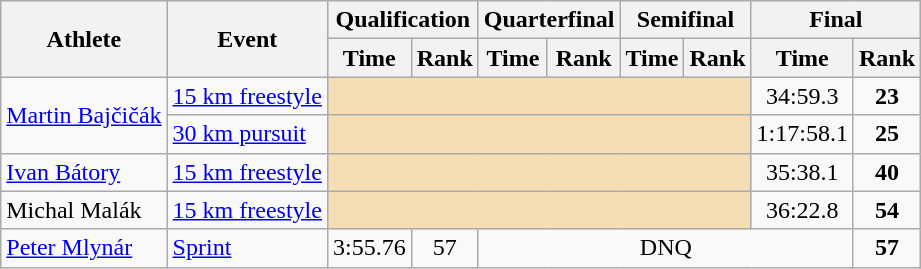<table class="wikitable">
<tr>
<th rowspan="2">Athlete</th>
<th rowspan="2">Event</th>
<th colspan="2">Qualification</th>
<th colspan="2">Quarterfinal</th>
<th colspan="2">Semifinal</th>
<th colspan="2">Final</th>
</tr>
<tr>
<th>Time</th>
<th>Rank</th>
<th>Time</th>
<th>Rank</th>
<th>Time</th>
<th>Rank</th>
<th>Time</th>
<th>Rank</th>
</tr>
<tr>
<td rowspan=2><a href='#'>Martin Bajčičák</a></td>
<td><a href='#'>15 km freestyle</a></td>
<td colspan=6 bgcolor=wheat></td>
<td align=center>34:59.3</td>
<td align=center><strong>23</strong></td>
</tr>
<tr>
<td><a href='#'>30 km pursuit</a></td>
<td colspan=6 bgcolor=wheat></td>
<td align=center>1:17:58.1</td>
<td align=center><strong>25</strong></td>
</tr>
<tr>
<td rowspan=1><a href='#'>Ivan Bátory</a></td>
<td><a href='#'>15 km freestyle</a></td>
<td colspan=6 bgcolor=wheat></td>
<td align=center>35:38.1</td>
<td align=center><strong>40</strong></td>
</tr>
<tr>
<td rowspan=1>Michal Malák</td>
<td><a href='#'>15 km freestyle</a></td>
<td colspan=6 bgcolor=wheat></td>
<td align=center>36:22.8</td>
<td align=center><strong>54</strong></td>
</tr>
<tr align=center>
<td align=left><a href='#'>Peter Mlynár</a></td>
<td align=left><a href='#'>Sprint</a></td>
<td>3:55.76</td>
<td>57</td>
<td colspan=5>DNQ</td>
<td><strong>57</strong></td>
</tr>
</table>
